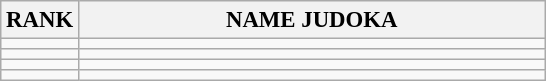<table class="wikitable" style="font-size:95%;">
<tr>
<th>RANK</th>
<th align="left" style="width: 20em">NAME JUDOKA</th>
</tr>
<tr>
<td align="center"></td>
<td></td>
</tr>
<tr>
<td align="center"></td>
<td></td>
</tr>
<tr>
<td align="center"></td>
<td></td>
</tr>
<tr>
<td align="center"></td>
<td></td>
</tr>
</table>
